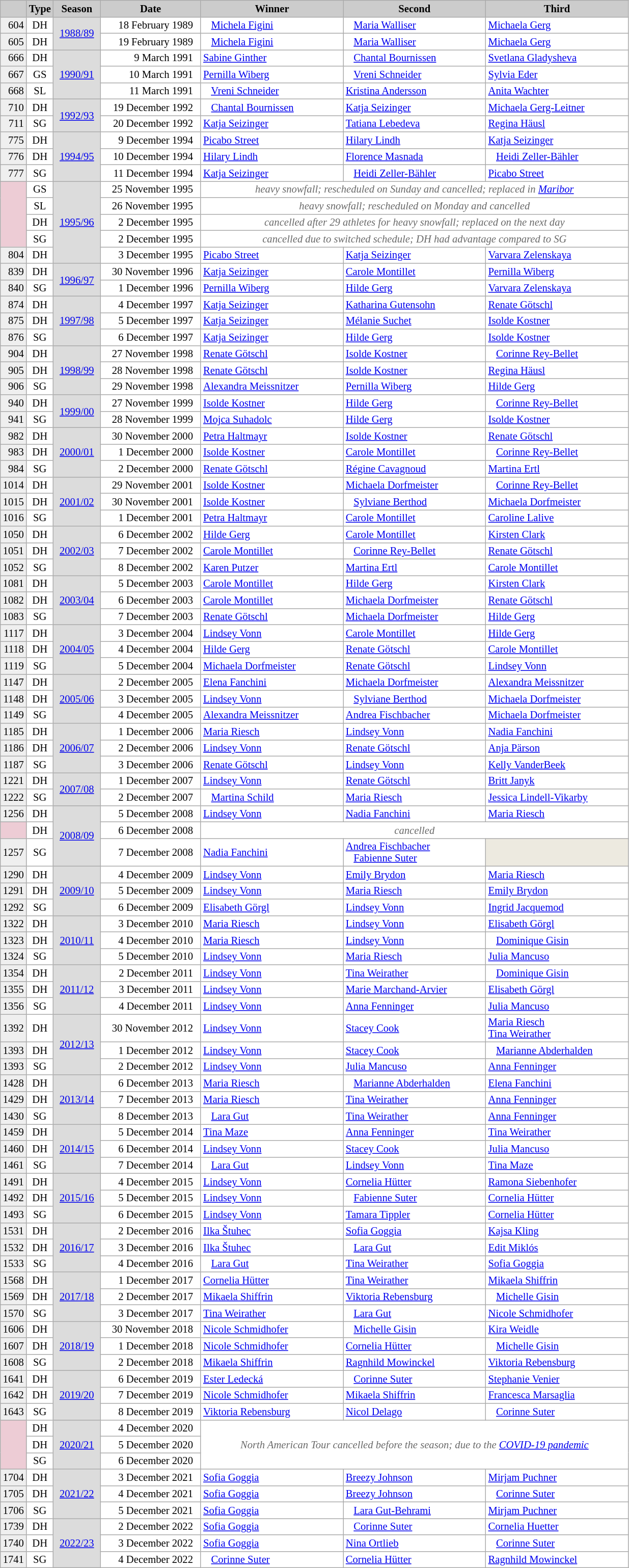<table class="wikitable plainrowheaders" style="background:#fff; font-size:86%; line-height:15px; border:grey solid 1px; border-collapse:collapse;">
<tr style="background:#ccc; text-align:center;">
<th style="background-color: #ccc;" width="23"></th>
<th style="background-color: #ccc;" width="25">Type</th>
<th style="background-color: #ccc;" width="55">Season</th>
<th style="background-color: #ccc;" width="125">Date</th>
<th style="background:#ccc;" width="180">Winner</th>
<th style="background:#ccc;" width="180">Second</th>
<th style="background:#ccc;" width="180">Third</th>
</tr>
<tr>
<td align=right bgcolor="#EFEFEF">604</td>
<td align=center>DH</td>
<td bgcolor=gainsboro align=center rowspan=2><a href='#'>1988/89</a></td>
<td align=right>18 February 1989  </td>
<td>   <a href='#'>Michela Figini</a></td>
<td>   <a href='#'>Maria Walliser</a></td>
<td> <a href='#'>Michaela Gerg</a></td>
</tr>
<tr>
<td align=right bgcolor="#EFEFEF">605</td>
<td align=center>DH</td>
<td align=right>19 February 1989  </td>
<td>   <a href='#'>Michela Figini</a></td>
<td>   <a href='#'>Maria Walliser</a></td>
<td> <a href='#'>Michaela Gerg</a></td>
</tr>
<tr>
<td align=right bgcolor="#EFEFEF">666</td>
<td align=center>DH</td>
<td bgcolor=gainsboro align=center rowspan=3><a href='#'>1990/91</a></td>
<td align=right>9 March 1991  </td>
<td> <a href='#'>Sabine Ginther</a></td>
<td>   <a href='#'>Chantal Bournissen</a></td>
<td> <a href='#'>Svetlana Gladysheva</a></td>
</tr>
<tr>
<td align=right bgcolor="#EFEFEF">667</td>
<td align=center>GS</td>
<td align=right>10 March 1991  </td>
<td> <a href='#'>Pernilla Wiberg</a></td>
<td>   <a href='#'>Vreni Schneider</a></td>
<td> <a href='#'>Sylvia Eder</a></td>
</tr>
<tr>
<td align=right bgcolor="#EFEFEF">668</td>
<td align=center>SL</td>
<td align=right>11 March 1991  </td>
<td>   <a href='#'>Vreni Schneider</a></td>
<td> <a href='#'>Kristina Andersson</a></td>
<td> <a href='#'>Anita Wachter</a></td>
</tr>
<tr>
<td align=right bgcolor="#EFEFEF">710</td>
<td align=center>DH</td>
<td bgcolor=gainsboro align=center rowspan=2><a href='#'>1992/93</a></td>
<td align=right>19 December 1992  </td>
<td>   <a href='#'>Chantal Bournissen</a></td>
<td> <a href='#'>Katja Seizinger</a></td>
<td> <a href='#'>Michaela Gerg-Leitner</a></td>
</tr>
<tr>
<td align=right bgcolor="#EFEFEF">711</td>
<td align=center>SG</td>
<td align=right>20 December 1992  </td>
<td> <a href='#'>Katja Seizinger</a></td>
<td> <a href='#'>Tatiana Lebedeva</a></td>
<td> <a href='#'>Regina Häusl</a></td>
</tr>
<tr>
<td align=right bgcolor="#EFEFEF">775</td>
<td align=center>DH</td>
<td bgcolor=gainsboro align=center rowspan=3><a href='#'>1994/95</a></td>
<td align=right>9 December 1994  </td>
<td> <a href='#'>Picabo Street</a></td>
<td> <a href='#'>Hilary Lindh</a></td>
<td> <a href='#'>Katja Seizinger</a></td>
</tr>
<tr>
<td align=right bgcolor="#EFEFEF">776</td>
<td align=center>DH</td>
<td align=right>10 December 1994  </td>
<td> <a href='#'>Hilary Lindh</a></td>
<td> <a href='#'>Florence Masnada</a></td>
<td>   <a href='#'>Heidi Zeller-Bähler</a></td>
</tr>
<tr>
<td align=right bgcolor="#EFEFEF">777</td>
<td align=center>SG</td>
<td align=right>11 December 1994  </td>
<td> <a href='#'>Katja Seizinger</a></td>
<td>   <a href='#'>Heidi Zeller-Bähler</a></td>
<td> <a href='#'>Picabo Street</a></td>
</tr>
<tr>
<td bgcolor=EDCCD5 rowspan=4></td>
<td align=center>GS</td>
<td bgcolor=gainsboro align=center rowspan=5><a href='#'>1995/96</a></td>
<td align=right>25 November 1995  </td>
<td colspan=3 align=center style=color:#696969><em>heavy snowfall; rescheduled on Sunday and cancelled; replaced in <a href='#'>Maribor</a> </em></td>
</tr>
<tr>
<td align=center>SL</td>
<td align=right>26 November 1995  </td>
<td colspan=3 align=center style=color:#696969><em>heavy snowfall; rescheduled on Monday and cancelled </em></td>
</tr>
<tr>
<td align=center>DH</td>
<td align=right>2 December 1995  </td>
<td colspan=3 align=center style=color:#696969><em>cancelled after 29 athletes for heavy snowfall; replaced on the next day  </em></td>
</tr>
<tr>
<td align=center>SG</td>
<td align=right>2 December 1995  </td>
<td colspan=3 align=center style=color:#696969><em>cancelled due to switched schedule; DH had advantage compared to SG  </em></td>
</tr>
<tr>
<td align=right bgcolor="#EFEFEF">804</td>
<td align=center>DH</td>
<td align=right>3 December 1995  </td>
<td> <a href='#'>Picabo Street</a></td>
<td> <a href='#'>Katja Seizinger</a></td>
<td> <a href='#'>Varvara Zelenskaya</a></td>
</tr>
<tr>
<td align=right bgcolor="#EFEFEF">839</td>
<td align=center>DH</td>
<td bgcolor=gainsboro align=center rowspan=2><a href='#'>1996/97</a></td>
<td align=right>30 November 1996  </td>
<td> <a href='#'>Katja Seizinger</a></td>
<td> <a href='#'>Carole Montillet</a></td>
<td> <a href='#'>Pernilla Wiberg</a></td>
</tr>
<tr>
<td align=right bgcolor="#EFEFEF">840</td>
<td align=center>SG</td>
<td align=right>1 December 1996  </td>
<td> <a href='#'>Pernilla Wiberg</a></td>
<td> <a href='#'>Hilde Gerg</a></td>
<td> <a href='#'>Varvara Zelenskaya</a></td>
</tr>
<tr>
<td align=right bgcolor="#EFEFEF">874</td>
<td align=center>DH</td>
<td bgcolor=gainsboro align=center rowspan=3><a href='#'>1997/98</a></td>
<td align=right>4 December 1997  </td>
<td> <a href='#'>Katja Seizinger</a></td>
<td> <a href='#'>Katharina Gutensohn</a></td>
<td> <a href='#'>Renate Götschl</a></td>
</tr>
<tr>
<td align=right bgcolor="#EFEFEF">875</td>
<td align=center>DH</td>
<td align=right>5 December 1997  </td>
<td> <a href='#'>Katja Seizinger</a></td>
<td> <a href='#'>Mélanie Suchet</a></td>
<td> <a href='#'>Isolde Kostner</a></td>
</tr>
<tr>
<td align=right bgcolor="#EFEFEF">876</td>
<td align=center>SG</td>
<td align=right>6 December 1997  </td>
<td> <a href='#'>Katja Seizinger</a></td>
<td> <a href='#'>Hilde Gerg</a></td>
<td> <a href='#'>Isolde Kostner</a></td>
</tr>
<tr>
<td align=right bgcolor="#EFEFEF">904</td>
<td align=center>DH</td>
<td bgcolor=gainsboro align=center rowspan=3><a href='#'>1998/99</a></td>
<td align=right>27 November 1998  </td>
<td> <a href='#'>Renate Götschl</a></td>
<td> <a href='#'>Isolde Kostner</a></td>
<td>   <a href='#'>Corinne Rey-Bellet</a></td>
</tr>
<tr>
<td align=right bgcolor="#EFEFEF">905</td>
<td align=center>DH</td>
<td align=right>28 November 1998  </td>
<td> <a href='#'>Renate Götschl</a></td>
<td> <a href='#'>Isolde Kostner</a></td>
<td> <a href='#'>Regina Häusl</a></td>
</tr>
<tr>
<td align=right bgcolor="#EFEFEF">906</td>
<td align=center>SG</td>
<td align=right>29 November 1998  </td>
<td> <a href='#'>Alexandra Meissnitzer</a></td>
<td> <a href='#'>Pernilla Wiberg</a></td>
<td> <a href='#'>Hilde Gerg</a></td>
</tr>
<tr>
<td align=right bgcolor="#EFEFEF">940</td>
<td align=center>DH</td>
<td bgcolor=gainsboro align=center rowspan=2><a href='#'>1999/00</a></td>
<td align=right>27 November 1999  </td>
<td> <a href='#'>Isolde Kostner</a></td>
<td> <a href='#'>Hilde Gerg</a></td>
<td>   <a href='#'>Corinne Rey-Bellet</a></td>
</tr>
<tr>
<td align=right bgcolor="#EFEFEF">941</td>
<td align=center>SG</td>
<td align=right>28 November 1999  </td>
<td> <a href='#'>Mojca Suhadolc</a></td>
<td> <a href='#'>Hilde Gerg</a></td>
<td> <a href='#'>Isolde Kostner</a></td>
</tr>
<tr>
<td align=right bgcolor="#EFEFEF">982</td>
<td align=center>DH</td>
<td bgcolor=gainsboro align=center rowspan=3><a href='#'>2000/01</a></td>
<td align=right>30 November 2000  </td>
<td> <a href='#'>Petra Haltmayr</a></td>
<td> <a href='#'>Isolde Kostner</a></td>
<td> <a href='#'>Renate Götschl</a></td>
</tr>
<tr>
<td align=right bgcolor="#EFEFEF">983</td>
<td align=center>DH</td>
<td align=right>1 December 2000  </td>
<td> <a href='#'>Isolde Kostner</a></td>
<td> <a href='#'>Carole Montillet</a></td>
<td>   <a href='#'>Corinne Rey-Bellet</a></td>
</tr>
<tr>
<td align=right bgcolor="#EFEFEF">984</td>
<td align=center>SG</td>
<td align=right>2 December 2000  </td>
<td> <a href='#'>Renate Götschl</a></td>
<td> <a href='#'>Régine Cavagnoud</a></td>
<td> <a href='#'>Martina Ertl</a></td>
</tr>
<tr>
<td align=right bgcolor="#EFEFEF">1014</td>
<td align=center>DH</td>
<td bgcolor=gainsboro align=center rowspan=3><a href='#'>2001/02</a></td>
<td align=right>29 November 2001  </td>
<td> <a href='#'>Isolde Kostner</a></td>
<td> <a href='#'>Michaela Dorfmeister</a></td>
<td>   <a href='#'>Corinne Rey-Bellet</a></td>
</tr>
<tr>
<td align=right bgcolor="#EFEFEF">1015</td>
<td align=center>DH</td>
<td align=right>30 November 2001  </td>
<td> <a href='#'>Isolde Kostner</a></td>
<td>   <a href='#'>Sylviane Berthod</a></td>
<td> <a href='#'>Michaela Dorfmeister</a></td>
</tr>
<tr>
<td align=right bgcolor="#EFEFEF">1016</td>
<td align=center>SG</td>
<td align=right>1 December 2001  </td>
<td> <a href='#'>Petra Haltmayr</a></td>
<td> <a href='#'>Carole Montillet</a></td>
<td> <a href='#'>Caroline Lalive</a></td>
</tr>
<tr>
<td align=right bgcolor="#EFEFEF">1050</td>
<td align=center>DH</td>
<td bgcolor=gainsboro align=center rowspan=3><a href='#'>2002/03</a></td>
<td align=right>6 December 2002  </td>
<td> <a href='#'>Hilde Gerg</a></td>
<td> <a href='#'>Carole Montillet</a></td>
<td> <a href='#'>Kirsten Clark</a></td>
</tr>
<tr>
<td align=right bgcolor="#EFEFEF">1051</td>
<td align=center>DH</td>
<td align=right>7 December 2002  </td>
<td> <a href='#'>Carole Montillet</a></td>
<td>   <a href='#'>Corinne Rey-Bellet</a></td>
<td> <a href='#'>Renate Götschl</a></td>
</tr>
<tr>
<td align=right bgcolor="#EFEFEF">1052</td>
<td align=center>SG</td>
<td align=right>8 December 2002  </td>
<td> <a href='#'>Karen Putzer</a></td>
<td> <a href='#'>Martina Ertl</a></td>
<td> <a href='#'>Carole Montillet</a></td>
</tr>
<tr>
<td align=right bgcolor="#EFEFEF">1081</td>
<td align=center>DH</td>
<td bgcolor=gainsboro align=center rowspan=3><a href='#'>2003/04</a></td>
<td align=right>5 December 2003  </td>
<td> <a href='#'>Carole Montillet</a></td>
<td> <a href='#'>Hilde Gerg</a></td>
<td> <a href='#'>Kirsten Clark</a></td>
</tr>
<tr>
<td align=right bgcolor="#EFEFEF">1082</td>
<td align=center>DH</td>
<td align=right>6 December 2003  </td>
<td> <a href='#'>Carole Montillet</a></td>
<td> <a href='#'>Michaela Dorfmeister</a></td>
<td> <a href='#'>Renate Götschl</a></td>
</tr>
<tr>
<td align=right bgcolor="#EFEFEF">1083</td>
<td align=center>SG</td>
<td align=right>7 December 2003  </td>
<td> <a href='#'>Renate Götschl</a></td>
<td> <a href='#'>Michaela Dorfmeister</a></td>
<td> <a href='#'>Hilde Gerg</a></td>
</tr>
<tr>
<td align=right bgcolor="#EFEFEF">1117</td>
<td align=center>DH</td>
<td bgcolor=gainsboro align=center rowspan=3><a href='#'>2004/05</a></td>
<td align=right>3 December 2004  </td>
<td> <a href='#'>Lindsey Vonn</a></td>
<td> <a href='#'>Carole Montillet</a></td>
<td> <a href='#'>Hilde Gerg</a></td>
</tr>
<tr>
<td align=right bgcolor="#EFEFEF">1118</td>
<td align=center>DH</td>
<td align=right>4 December 2004  </td>
<td> <a href='#'>Hilde Gerg</a></td>
<td> <a href='#'>Renate Götschl</a></td>
<td> <a href='#'>Carole Montillet</a></td>
</tr>
<tr>
<td align=right bgcolor="#EFEFEF">1119</td>
<td align=center>SG</td>
<td align=right>5 December 2004  </td>
<td> <a href='#'>Michaela Dorfmeister</a></td>
<td> <a href='#'>Renate Götschl</a></td>
<td> <a href='#'>Lindsey Vonn</a></td>
</tr>
<tr>
<td align=right bgcolor="#EFEFEF">1147</td>
<td align=center>DH</td>
<td bgcolor=gainsboro align=center rowspan=3><a href='#'>2005/06</a></td>
<td align=right>2 December 2005  </td>
<td> <a href='#'>Elena Fanchini</a></td>
<td> <a href='#'>Michaela Dorfmeister</a></td>
<td> <a href='#'>Alexandra Meissnitzer</a></td>
</tr>
<tr>
<td align=right bgcolor="#EFEFEF">1148</td>
<td align=center>DH</td>
<td align=right>3 December 2005  </td>
<td> <a href='#'>Lindsey Vonn</a></td>
<td>   <a href='#'>Sylviane Berthod</a></td>
<td> <a href='#'>Michaela Dorfmeister</a></td>
</tr>
<tr>
<td align=right bgcolor="#EFEFEF">1149</td>
<td align=center>SG</td>
<td align=right>4 December 2005  </td>
<td> <a href='#'>Alexandra Meissnitzer</a></td>
<td> <a href='#'>Andrea Fischbacher</a></td>
<td> <a href='#'>Michaela Dorfmeister</a></td>
</tr>
<tr>
<td align=right bgcolor="#EFEFEF">1185</td>
<td align=center>DH</td>
<td bgcolor=gainsboro align=center rowspan=3><a href='#'>2006/07</a></td>
<td align=right>1 December 2006  </td>
<td> <a href='#'>Maria Riesch</a></td>
<td> <a href='#'>Lindsey Vonn</a></td>
<td> <a href='#'>Nadia Fanchini</a></td>
</tr>
<tr>
<td align=right bgcolor="#EFEFEF">1186</td>
<td align=center>DH</td>
<td align=right>2 December 2006  </td>
<td> <a href='#'>Lindsey Vonn</a></td>
<td> <a href='#'>Renate Götschl</a></td>
<td> <a href='#'>Anja Pärson</a></td>
</tr>
<tr>
<td align=right bgcolor="#EFEFEF">1187</td>
<td align=center>SG</td>
<td align=right>3 December 2006  </td>
<td> <a href='#'>Renate Götschl</a></td>
<td> <a href='#'>Lindsey Vonn</a></td>
<td> <a href='#'>Kelly VanderBeek</a></td>
</tr>
<tr>
<td align=right bgcolor="#EFEFEF">1221</td>
<td align=center>DH</td>
<td bgcolor=gainsboro align=center rowspan=2><a href='#'>2007/08</a></td>
<td align=right>1 December 2007  </td>
<td> <a href='#'>Lindsey Vonn</a></td>
<td> <a href='#'>Renate Götschl</a></td>
<td> <a href='#'>Britt Janyk</a></td>
</tr>
<tr>
<td align=right bgcolor="#EFEFEF">1222</td>
<td align=center>SG</td>
<td align=right>2 December 2007  </td>
<td>   <a href='#'>Martina Schild</a></td>
<td> <a href='#'>Maria Riesch</a></td>
<td> <a href='#'>Jessica Lindell-Vikarby</a></td>
</tr>
<tr>
<td align=right bgcolor="#EFEFEF">1256</td>
<td align=center>DH</td>
<td bgcolor=gainsboro align=center rowspan=3><a href='#'>2008/09</a></td>
<td align=right>5 December 2008  </td>
<td> <a href='#'>Lindsey Vonn</a></td>
<td> <a href='#'>Nadia Fanchini</a></td>
<td> <a href='#'>Maria Riesch</a></td>
</tr>
<tr>
<td align=right bgcolor=EDCCD5></td>
<td align=center>DH</td>
<td align=right>6 December 2008  </td>
<td colspan=3 align=center style=color:#696969><em>cancelled</em></td>
</tr>
<tr>
<td align=right bgcolor="#EFEFEF">1257</td>
<td align=center>SG</td>
<td align=right>7 December 2008  </td>
<td> <a href='#'>Nadia Fanchini</a></td>
<td> <a href='#'>Andrea Fischbacher</a><br>   <a href='#'>Fabienne Suter</a></td>
<td bgcolor="EDEAE0"></td>
</tr>
<tr>
<td align=right bgcolor="#EFEFEF">1290</td>
<td align=center>DH</td>
<td bgcolor=gainsboro align=center rowspan=3><a href='#'>2009/10</a></td>
<td align=right>4 December 2009  </td>
<td> <a href='#'>Lindsey Vonn</a></td>
<td> <a href='#'>Emily Brydon</a></td>
<td> <a href='#'>Maria Riesch</a></td>
</tr>
<tr>
<td align=right bgcolor="#EFEFEF">1291</td>
<td align=center>DH</td>
<td align=right>5 December 2009  </td>
<td> <a href='#'>Lindsey Vonn</a></td>
<td> <a href='#'>Maria Riesch</a></td>
<td> <a href='#'>Emily Brydon</a></td>
</tr>
<tr>
<td align=right bgcolor="#EFEFEF">1292</td>
<td align=center>SG</td>
<td align=right>6 December 2009  </td>
<td> <a href='#'>Elisabeth Görgl</a></td>
<td> <a href='#'>Lindsey Vonn</a></td>
<td> <a href='#'>Ingrid Jacquemod</a></td>
</tr>
<tr>
<td align=right bgcolor="#EFEFEF">1322</td>
<td align=center>DH</td>
<td bgcolor=gainsboro align=center rowspan=3><a href='#'>2010/11</a></td>
<td align=right>3 December 2010  </td>
<td> <a href='#'>Maria Riesch</a></td>
<td> <a href='#'>Lindsey Vonn</a></td>
<td> <a href='#'>Elisabeth Görgl</a></td>
</tr>
<tr>
<td align=right bgcolor="#EFEFEF">1323</td>
<td align=center>DH</td>
<td align=right>4 December 2010  </td>
<td> <a href='#'>Maria Riesch</a></td>
<td> <a href='#'>Lindsey Vonn</a></td>
<td>   <a href='#'>Dominique Gisin</a></td>
</tr>
<tr>
<td align=right bgcolor="#EFEFEF">1324</td>
<td align=center>SG</td>
<td align=right>5 December 2010  </td>
<td> <a href='#'>Lindsey Vonn</a></td>
<td> <a href='#'>Maria Riesch</a></td>
<td> <a href='#'>Julia Mancuso</a></td>
</tr>
<tr>
<td align=right bgcolor="#EFEFEF">1354</td>
<td align=center>DH</td>
<td bgcolor=gainsboro align=center rowspan=3><a href='#'>2011/12</a></td>
<td align=right>2 December 2011  </td>
<td> <a href='#'>Lindsey Vonn</a></td>
<td> <a href='#'>Tina Weirather</a></td>
<td>   <a href='#'>Dominique Gisin</a></td>
</tr>
<tr>
<td align=right bgcolor="#EFEFEF">1355</td>
<td align=center>DH</td>
<td align=right>3 December 2011  </td>
<td> <a href='#'>Lindsey Vonn</a></td>
<td> <a href='#'>Marie Marchand-Arvier</a></td>
<td> <a href='#'>Elisabeth Görgl</a></td>
</tr>
<tr>
<td align=right bgcolor="#EFEFEF">1356</td>
<td align=center>SG</td>
<td align=right>4 December 2011  </td>
<td> <a href='#'>Lindsey Vonn</a></td>
<td> <a href='#'>Anna Fenninger</a></td>
<td> <a href='#'>Julia Mancuso</a></td>
</tr>
<tr>
<td align=right bgcolor="#EFEFEF">1392</td>
<td align=center>DH</td>
<td bgcolor=gainsboro align=center rowspan=3><a href='#'>2012/13</a></td>
<td align=right>30 November 2012  </td>
<td> <a href='#'>Lindsey Vonn</a></td>
<td> <a href='#'>Stacey Cook</a></td>
<td> <a href='#'>Maria Riesch</a><br> <a href='#'>Tina Weirather</a></td>
</tr>
<tr>
<td align=right bgcolor="#EFEFEF">1393</td>
<td align=center>DH</td>
<td align=right>1 December 2012  </td>
<td> <a href='#'>Lindsey Vonn</a></td>
<td> <a href='#'>Stacey Cook</a></td>
<td>   <a href='#'>Marianne Abderhalden</a></td>
</tr>
<tr>
<td align=right bgcolor="#EFEFEF">1393</td>
<td align=center>SG</td>
<td align=right>2 December 2012  </td>
<td> <a href='#'>Lindsey Vonn</a></td>
<td> <a href='#'>Julia Mancuso</a></td>
<td> <a href='#'>Anna Fenninger</a></td>
</tr>
<tr>
<td align=right bgcolor="#EFEFEF">1428</td>
<td align=center>DH</td>
<td bgcolor=gainsboro align=center rowspan=3><a href='#'>2013/14</a></td>
<td align=right>6 December 2013  </td>
<td> <a href='#'>Maria Riesch</a></td>
<td>   <a href='#'>Marianne Abderhalden</a></td>
<td> <a href='#'>Elena Fanchini</a></td>
</tr>
<tr>
<td align=right bgcolor="#EFEFEF">1429</td>
<td align=center>DH</td>
<td align=right>7 December 2013  </td>
<td> <a href='#'>Maria Riesch</a></td>
<td> <a href='#'>Tina Weirather</a></td>
<td> <a href='#'>Anna Fenninger</a></td>
</tr>
<tr>
<td align=right bgcolor="#EFEFEF">1430</td>
<td align=center>SG</td>
<td align=right>8 December 2013  </td>
<td>   <a href='#'>Lara Gut</a></td>
<td> <a href='#'>Tina Weirather</a></td>
<td> <a href='#'>Anna Fenninger</a></td>
</tr>
<tr>
<td align=right bgcolor="#EFEFEF">1459</td>
<td align=center>DH</td>
<td bgcolor=gainsboro align=center rowspan=3><a href='#'>2014/15</a></td>
<td align=right>5 December 2014  </td>
<td> <a href='#'>Tina Maze</a></td>
<td> <a href='#'>Anna Fenninger</a></td>
<td> <a href='#'>Tina Weirather</a></td>
</tr>
<tr>
<td align=right bgcolor="#EFEFEF">1460</td>
<td align=center>DH</td>
<td align=right>6 December 2014  </td>
<td> <a href='#'>Lindsey Vonn</a></td>
<td> <a href='#'>Stacey Cook</a></td>
<td> <a href='#'>Julia Mancuso</a></td>
</tr>
<tr>
<td align=right bgcolor="#EFEFEF">1461</td>
<td align=center>SG</td>
<td align=right>7 December 2014  </td>
<td>   <a href='#'>Lara Gut</a></td>
<td> <a href='#'>Lindsey Vonn</a></td>
<td> <a href='#'>Tina Maze</a></td>
</tr>
<tr>
<td align=right bgcolor="#EFEFEF">1491</td>
<td align=center>DH</td>
<td bgcolor=gainsboro align=center rowspan=3><a href='#'>2015/16</a></td>
<td align=right>4 December 2015  </td>
<td> <a href='#'>Lindsey Vonn</a></td>
<td> <a href='#'>Cornelia Hütter</a></td>
<td> <a href='#'>Ramona Siebenhofer</a></td>
</tr>
<tr>
<td align=right bgcolor="#EFEFEF">1492</td>
<td align=center>DH</td>
<td align=right>5 December 2015  </td>
<td> <a href='#'>Lindsey Vonn</a></td>
<td>   <a href='#'>Fabienne Suter</a></td>
<td> <a href='#'>Cornelia Hütter</a></td>
</tr>
<tr>
<td align=right bgcolor="#EFEFEF">1493</td>
<td align=center>SG</td>
<td align=right>6 December 2015  </td>
<td> <a href='#'>Lindsey Vonn</a></td>
<td> <a href='#'>Tamara Tippler</a></td>
<td> <a href='#'>Cornelia Hütter</a></td>
</tr>
<tr>
<td align=right bgcolor="#EFEFEF">1531</td>
<td align=center>DH</td>
<td bgcolor=gainsboro align=center rowspan=3><a href='#'>2016/17</a></td>
<td align=right>2 December 2016  </td>
<td> <a href='#'>Ilka Štuhec</a></td>
<td> <a href='#'>Sofia Goggia</a></td>
<td> <a href='#'>Kajsa Kling</a></td>
</tr>
<tr>
<td align=right bgcolor="#EFEFEF">1532</td>
<td align=center>DH</td>
<td align=right>3 December 2016  </td>
<td> <a href='#'>Ilka Štuhec</a></td>
<td>   <a href='#'>Lara Gut</a></td>
<td> <a href='#'>Edit Miklós</a></td>
</tr>
<tr>
<td align=right bgcolor="#EFEFEF">1533</td>
<td align=center>SG</td>
<td align=right>4 December 2016  </td>
<td>   <a href='#'>Lara Gut</a></td>
<td> <a href='#'>Tina Weirather</a></td>
<td> <a href='#'>Sofia Goggia</a></td>
</tr>
<tr>
<td align=right bgcolor="#EFEFEF">1568</td>
<td align=center>DH</td>
<td bgcolor=gainsboro align=center rowspan=3><a href='#'>2017/18</a></td>
<td align=right>1 December 2017  </td>
<td> <a href='#'>Cornelia Hütter</a></td>
<td> <a href='#'>Tina Weirather</a></td>
<td> <a href='#'>Mikaela Shiffrin</a></td>
</tr>
<tr>
<td align=right bgcolor="#EFEFEF">1569</td>
<td align=center>DH</td>
<td align=right>2 December 2017  </td>
<td> <a href='#'>Mikaela Shiffrin</a></td>
<td> <a href='#'>Viktoria Rebensburg</a></td>
<td>   <a href='#'>Michelle Gisin</a></td>
</tr>
<tr>
<td align=right bgcolor="#EFEFEF">1570</td>
<td align=center>SG</td>
<td align=right>3 December 2017  </td>
<td> <a href='#'>Tina Weirather</a></td>
<td>   <a href='#'>Lara Gut</a></td>
<td> <a href='#'>Nicole Schmidhofer</a></td>
</tr>
<tr>
<td align=right bgcolor="#EFEFEF">1606</td>
<td align=center>DH</td>
<td bgcolor=gainsboro align=center rowspan=3><a href='#'>2018/19</a></td>
<td align=right>30 November 2018  </td>
<td> <a href='#'>Nicole Schmidhofer</a></td>
<td>   <a href='#'>Michelle Gisin</a></td>
<td> <a href='#'>Kira Weidle</a></td>
</tr>
<tr>
<td align=right bgcolor="#EFEFEF">1607</td>
<td align=center>DH</td>
<td align=right>1 December 2018  </td>
<td> <a href='#'>Nicole Schmidhofer</a></td>
<td> <a href='#'>Cornelia Hütter</a></td>
<td>   <a href='#'>Michelle Gisin</a></td>
</tr>
<tr>
<td align=right bgcolor="#EFEFEF">1608</td>
<td align=center>SG</td>
<td align=right>2 December 2018  </td>
<td> <a href='#'>Mikaela Shiffrin</a></td>
<td> <a href='#'>Ragnhild Mowinckel</a></td>
<td> <a href='#'>Viktoria Rebensburg</a></td>
</tr>
<tr>
<td align=right bgcolor="#EFEFEF">1641</td>
<td align=center>DH</td>
<td bgcolor=gainsboro align=center rowspan=3><a href='#'>2019/20</a></td>
<td align=right>6 December 2019  </td>
<td> <a href='#'>Ester Ledecká</a></td>
<td>   <a href='#'>Corinne Suter</a></td>
<td> <a href='#'>Stephanie Venier</a></td>
</tr>
<tr>
<td align=right bgcolor="#EFEFEF">1642</td>
<td align=center>DH</td>
<td align=right>7 December 2019  </td>
<td> <a href='#'>Nicole Schmidhofer</a></td>
<td> <a href='#'>Mikaela Shiffrin</a></td>
<td> <a href='#'>Francesca Marsaglia</a></td>
</tr>
<tr>
<td align=right bgcolor="#EFEFEF">1643</td>
<td align=center>SG</td>
<td align=right>8 December 2019  </td>
<td> <a href='#'>Viktoria Rebensburg</a></td>
<td> <a href='#'>Nicol Delago</a></td>
<td>   <a href='#'>Corinne Suter</a></td>
</tr>
<tr>
<td bgcolor=EDCCD5 rowspan=3></td>
<td align=center>DH</td>
<td bgcolor=gainsboro align=center rowspan=3><a href='#'>2020/21</a></td>
<td align=right>4 December 2020  </td>
<td colspan=3 rowspan=3 align=center style=color:#696969><em>North American Tour cancelled before the season; due to the <a href='#'>COVID-19 pandemic</a></em></td>
</tr>
<tr>
<td align=center>DH</td>
<td align=right>5 December 2020  </td>
</tr>
<tr>
<td align=center>SG</td>
<td align=right>6 December 2020  </td>
</tr>
<tr>
<td align=right bgcolor="#EFEFEF">1704</td>
<td align=center>DH</td>
<td bgcolor=gainsboro align=center rowspan=3><a href='#'>2021/22</a></td>
<td align=right>3 December 2021  </td>
<td> <a href='#'>Sofia Goggia</a></td>
<td> <a href='#'>Breezy Johnson</a></td>
<td> <a href='#'>Mirjam Puchner</a></td>
</tr>
<tr>
<td align=right bgcolor="#EFEFEF">1705</td>
<td align=center>DH</td>
<td align=right>4 December 2021  </td>
<td> <a href='#'>Sofia Goggia</a></td>
<td> <a href='#'>Breezy Johnson</a></td>
<td>   <a href='#'>Corinne Suter</a></td>
</tr>
<tr>
<td align=right bgcolor="#EFEFEF">1706</td>
<td align=center>SG</td>
<td align=right>5 December 2021  </td>
<td> <a href='#'>Sofia Goggia</a></td>
<td>   <a href='#'>Lara Gut-Behrami</a></td>
<td> <a href='#'>Mirjam Puchner</a></td>
</tr>
<tr>
<td align=right bgcolor="#EFEFEF">1739</td>
<td align=center>DH</td>
<td bgcolor=gainsboro align=center rowspan=3><a href='#'>2022/23</a></td>
<td align=right>2 December 2022  </td>
<td> <a href='#'>Sofia Goggia</a></td>
<td>   <a href='#'>Corinne Suter</a></td>
<td> <a href='#'>Cornelia Huetter</a></td>
</tr>
<tr>
<td align=right bgcolor="#EFEFEF">1740</td>
<td align=center>DH</td>
<td align=right>3 December 2022  </td>
<td> <a href='#'>Sofia Goggia</a></td>
<td> <a href='#'>Nina Ortlieb</a></td>
<td>   <a href='#'>Corinne Suter</a></td>
</tr>
<tr>
<td align=right bgcolor="#EFEFEF">1741</td>
<td align=center>SG</td>
<td align=right>4 December 2022  </td>
<td>   <a href='#'>Corinne Suter</a></td>
<td> <a href='#'>Cornelia Hütter</a></td>
<td> <a href='#'>Ragnhild Mowinckel</a></td>
</tr>
</table>
